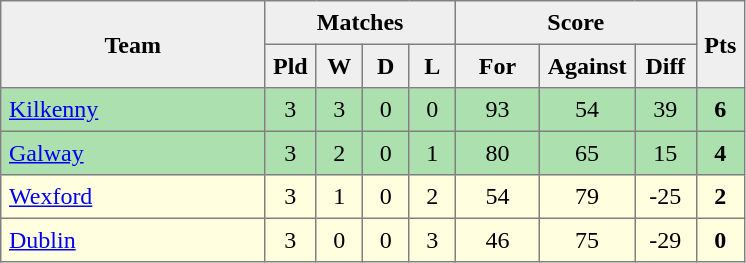<table style=border-collapse:collapse border=1 cellspacing=0 cellpadding=5>
<tr align=center bgcolor=#efefef>
<th rowspan=2 width=165>Team</th>
<th colspan=4>Matches</th>
<th colspan=3>Score</th>
<th rowspan=2width=20>Pts</th>
</tr>
<tr align=center bgcolor=#efefef>
<th width=20>Pld</th>
<th width=20>W</th>
<th width=20>D</th>
<th width=20>L</th>
<th width=45>For</th>
<th width=45>Against</th>
<th width=30>Diff</th>
</tr>
<tr align=center style="background:#ACE1AF;">
<td style="text-align:left;"> <a href='#'>Kilkenny</a></td>
<td>3</td>
<td>3</td>
<td>0</td>
<td>0</td>
<td>93</td>
<td>54</td>
<td>39</td>
<td><strong>6</strong></td>
</tr>
<tr align=center style="background:#ACE1AF;">
<td style="text-align:left;"> <a href='#'>Galway</a></td>
<td>3</td>
<td>2</td>
<td>0</td>
<td>1</td>
<td>80</td>
<td>65</td>
<td>15</td>
<td><strong>4</strong></td>
</tr>
<tr align=center style="background:#FFFFE0;">
<td style="text-align:left;"> <a href='#'>Wexford</a></td>
<td>3</td>
<td>1</td>
<td>0</td>
<td>2</td>
<td>54</td>
<td>79</td>
<td>-25</td>
<td><strong>2</strong></td>
</tr>
<tr align=center style="background:#FFFFE0;">
<td style="text-align:left;"> <a href='#'>Dublin</a></td>
<td>3</td>
<td>0</td>
<td>0</td>
<td>3</td>
<td>46</td>
<td>75</td>
<td>-29</td>
<td><strong>0</strong></td>
</tr>
</table>
